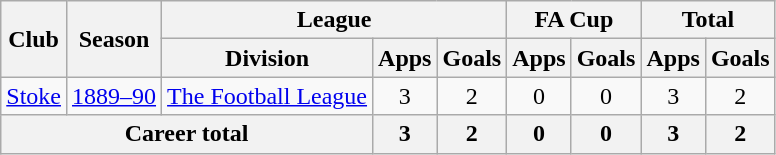<table class="wikitable" style="text-align: center;">
<tr>
<th rowspan="2">Club</th>
<th rowspan="2">Season</th>
<th colspan="3">League</th>
<th colspan="2">FA Cup</th>
<th colspan="2">Total</th>
</tr>
<tr>
<th>Division</th>
<th>Apps</th>
<th>Goals</th>
<th>Apps</th>
<th>Goals</th>
<th>Apps</th>
<th>Goals</th>
</tr>
<tr>
<td><a href='#'>Stoke</a></td>
<td><a href='#'>1889–90</a></td>
<td><a href='#'>The Football League</a></td>
<td>3</td>
<td>2</td>
<td>0</td>
<td>0</td>
<td>3</td>
<td>2</td>
</tr>
<tr>
<th colspan="3">Career total</th>
<th>3</th>
<th>2</th>
<th>0</th>
<th>0</th>
<th>3</th>
<th>2</th>
</tr>
</table>
